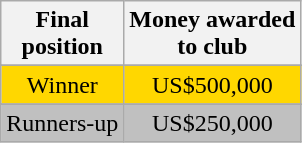<table Class="wikitable" style="text-align: center;">
<tr>
<th>Final<br>position</th>
<th>Money awarded<br>to club</th>
</tr>
<tr>
</tr>
<tr style="background:gold;">
<td>Winner</td>
<td>US$500,000</td>
</tr>
<tr>
</tr>
<tr style="background:silver;">
<td>Runners-up</td>
<td>US$250,000</td>
</tr>
</table>
